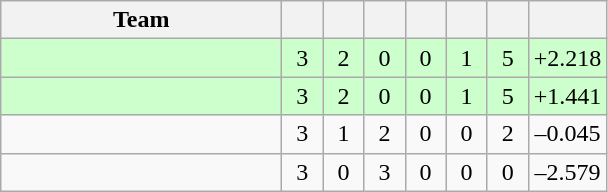<table class="wikitable" style="text-align:center">
<tr>
<th width=180>Team</th>
<th width=20></th>
<th width=20></th>
<th width=20></th>
<th width=20></th>
<th width=20></th>
<th width=20></th>
<th width=45></th>
</tr>
<tr style="background:#cfc">
<td align="left"></td>
<td>3</td>
<td>2</td>
<td>0</td>
<td>0</td>
<td>1</td>
<td>5</td>
<td>+2.218</td>
</tr>
<tr style="background:#cfc">
<td align="left"></td>
<td>3</td>
<td>2</td>
<td>0</td>
<td>0</td>
<td>1</td>
<td>5</td>
<td>+1.441</td>
</tr>
<tr>
<td align="left"></td>
<td>3</td>
<td>1</td>
<td>2</td>
<td>0</td>
<td>0</td>
<td>2</td>
<td>–0.045</td>
</tr>
<tr>
<td align="left"></td>
<td>3</td>
<td>0</td>
<td>3</td>
<td>0</td>
<td>0</td>
<td>0</td>
<td>–2.579</td>
</tr>
</table>
